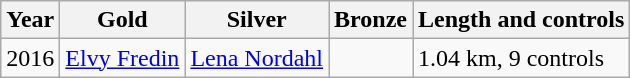<table class="wikitable">
<tr>
<th>Year</th>
<th>Gold</th>
<th>Silver</th>
<th>Bronze</th>
<th>Length and controls</th>
</tr>
<tr>
<td>2016</td>
<td> <a href='#'>Elvy Fredin</a></td>
<td> <a href='#'>Lena Nordahl</a></td>
<td></td>
<td>1.04 km, 9 controls</td>
</tr>
</table>
